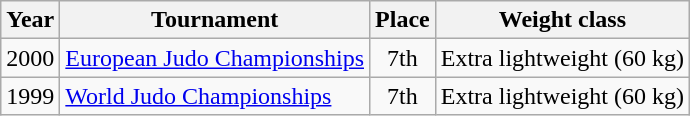<table class=wikitable>
<tr>
<th>Year</th>
<th>Tournament</th>
<th>Place</th>
<th>Weight class</th>
</tr>
<tr>
<td>2000</td>
<td><a href='#'>European Judo Championships</a></td>
<td align="center">7th</td>
<td>Extra lightweight (60 kg)</td>
</tr>
<tr>
<td>1999</td>
<td><a href='#'>World Judo Championships</a></td>
<td align="center">7th</td>
<td>Extra lightweight (60 kg)</td>
</tr>
</table>
